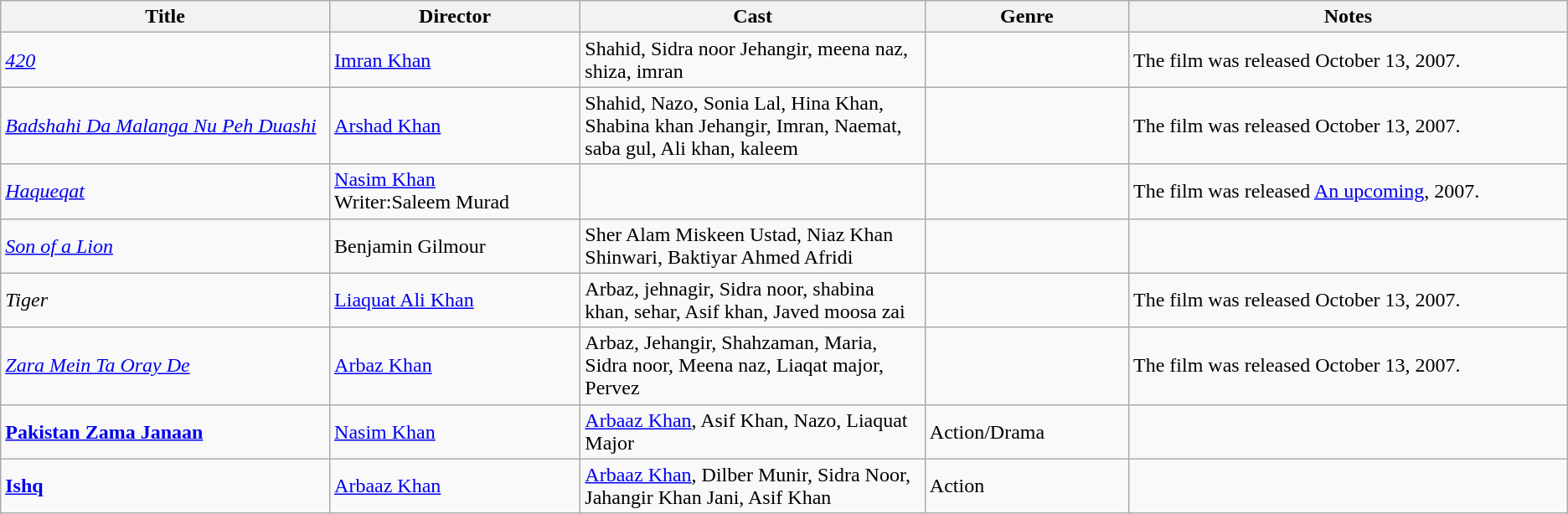<table class="wikitable">
<tr>
<th width=21%>Title</th>
<th width=16%>Director</th>
<th width=22%>Cast</th>
<th width=13%>Genre</th>
<th width=28%>Notes</th>
</tr>
<tr>
<td><em><a href='#'>420</a></em></td>
<td><a href='#'>Imran Khan</a></td>
<td>Shahid, Sidra noor Jehangir, meena naz, shiza, imran</td>
<td></td>
<td>The film was released October 13, 2007.</td>
</tr>
<tr>
<td><em><a href='#'>Badshahi Da Malanga Nu Peh Duashi</a></em></td>
<td><a href='#'>Arshad Khan</a></td>
<td>Shahid, Nazo, Sonia Lal, Hina Khan, Shabina khan Jehangir, Imran, Naemat, saba gul, Ali khan, kaleem</td>
<td></td>
<td>The film was released October 13, 2007.</td>
</tr>
<tr>
<td><em><a href='#'>Haqueqat</a></em></td>
<td><a href='#'>Nasim Khan</a><br>Writer:Saleem Murad</td>
<td></td>
<td></td>
<td>The film was released <a href='#'>An upcoming</a>, 2007.</td>
</tr>
<tr>
<td><em><a href='#'>Son of a Lion</a></em></td>
<td>Benjamin Gilmour</td>
<td>Sher Alam Miskeen Ustad, Niaz Khan Shinwari, Baktiyar Ahmed Afridi</td>
<td></td>
<td></td>
</tr>
<tr>
<td><em>Tiger</em></td>
<td><a href='#'>Liaquat Ali Khan</a></td>
<td>Arbaz, jehnagir, Sidra noor, shabina khan, sehar, Asif khan, Javed moosa zai</td>
<td></td>
<td>The film was released October 13, 2007.</td>
</tr>
<tr>
<td><em><a href='#'>Zara Mein Ta Oray De</a></em></td>
<td><a href='#'>Arbaz Khan</a></td>
<td>Arbaz, Jehangir, Shahzaman, Maria, Sidra noor, Meena naz, Liaqat major, Pervez</td>
<td></td>
<td>The film was released October 13, 2007.</td>
</tr>
<tr>
<td><strong><a href='#'>Pakistan Zama Janaan</a></strong></td>
<td><a href='#'>Nasim Khan</a></td>
<td><a href='#'>Arbaaz Khan</a>, Asif Khan, Nazo, Liaquat Major</td>
<td>Action/Drama</td>
<td></td>
</tr>
<tr>
<td><strong><a href='#'>Ishq</a></strong></td>
<td><a href='#'>Arbaaz Khan</a></td>
<td><a href='#'>Arbaaz Khan</a>, Dilber Munir, Sidra Noor, Jahangir Khan Jani, Asif Khan</td>
<td>Action</td>
<td></td>
</tr>
</table>
